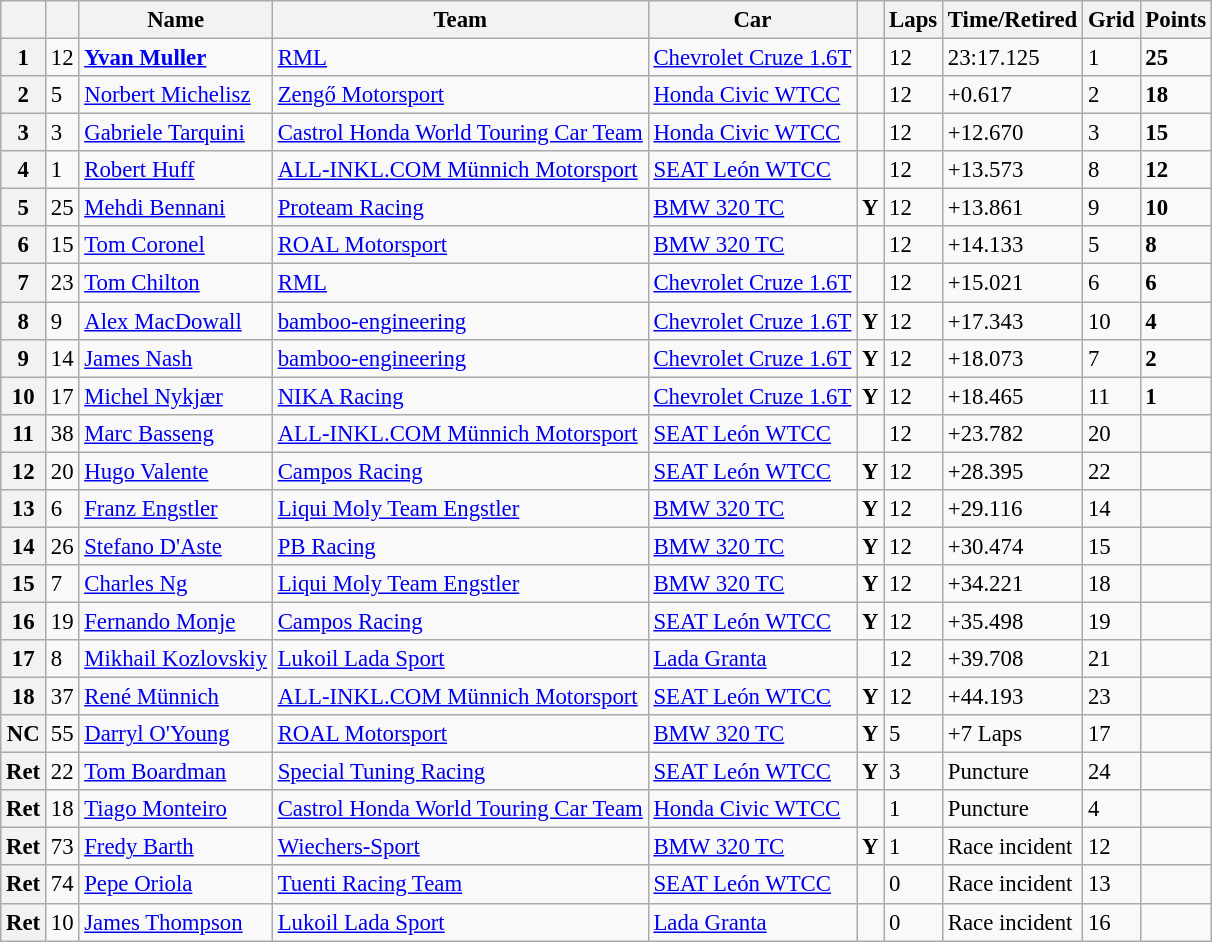<table class="wikitable sortable" style="font-size: 95%;">
<tr>
<th></th>
<th></th>
<th>Name</th>
<th>Team</th>
<th>Car</th>
<th></th>
<th>Laps</th>
<th>Time/Retired</th>
<th>Grid</th>
<th>Points</th>
</tr>
<tr>
<th>1</th>
<td>12</td>
<td> <strong><a href='#'>Yvan Muller</a></strong></td>
<td><a href='#'>RML</a></td>
<td><a href='#'>Chevrolet Cruze 1.6T</a></td>
<td></td>
<td>12</td>
<td>23:17.125</td>
<td>1</td>
<td><strong>25</strong></td>
</tr>
<tr>
<th>2</th>
<td>5</td>
<td> <a href='#'>Norbert Michelisz</a></td>
<td><a href='#'>Zengő Motorsport</a></td>
<td><a href='#'>Honda Civic WTCC</a></td>
<td></td>
<td>12</td>
<td>+0.617</td>
<td>2</td>
<td><strong>18</strong></td>
</tr>
<tr>
<th>3</th>
<td>3</td>
<td> <a href='#'>Gabriele Tarquini</a></td>
<td><a href='#'>Castrol Honda World Touring Car Team</a></td>
<td><a href='#'>Honda Civic WTCC</a></td>
<td></td>
<td>12</td>
<td>+12.670</td>
<td>3</td>
<td><strong>15</strong></td>
</tr>
<tr>
<th>4</th>
<td>1</td>
<td> <a href='#'>Robert Huff</a></td>
<td><a href='#'>ALL-INKL.COM Münnich Motorsport</a></td>
<td><a href='#'>SEAT León WTCC</a></td>
<td></td>
<td>12</td>
<td>+13.573</td>
<td>8</td>
<td><strong>12</strong></td>
</tr>
<tr>
<th>5</th>
<td>25</td>
<td> <a href='#'>Mehdi Bennani</a></td>
<td><a href='#'>Proteam Racing</a></td>
<td><a href='#'>BMW 320 TC</a></td>
<td align=center><strong><span>Y</span></strong></td>
<td>12</td>
<td>+13.861</td>
<td>9</td>
<td><strong>10</strong></td>
</tr>
<tr>
<th>6</th>
<td>15</td>
<td> <a href='#'>Tom Coronel</a></td>
<td><a href='#'>ROAL Motorsport</a></td>
<td><a href='#'>BMW 320 TC</a></td>
<td></td>
<td>12</td>
<td>+14.133</td>
<td>5</td>
<td><strong>8</strong></td>
</tr>
<tr>
<th>7</th>
<td>23</td>
<td> <a href='#'>Tom Chilton</a></td>
<td><a href='#'>RML</a></td>
<td><a href='#'>Chevrolet Cruze 1.6T</a></td>
<td></td>
<td>12</td>
<td>+15.021</td>
<td>6</td>
<td><strong>6</strong></td>
</tr>
<tr>
<th>8</th>
<td>9</td>
<td> <a href='#'>Alex MacDowall</a></td>
<td><a href='#'>bamboo-engineering</a></td>
<td><a href='#'>Chevrolet Cruze 1.6T</a></td>
<td align=center><strong><span>Y</span></strong></td>
<td>12</td>
<td>+17.343</td>
<td>10</td>
<td><strong>4</strong></td>
</tr>
<tr>
<th>9</th>
<td>14</td>
<td> <a href='#'>James Nash</a></td>
<td><a href='#'>bamboo-engineering</a></td>
<td><a href='#'>Chevrolet Cruze 1.6T</a></td>
<td align=center><strong><span>Y</span></strong></td>
<td>12</td>
<td>+18.073</td>
<td>7</td>
<td><strong>2</strong></td>
</tr>
<tr>
<th>10</th>
<td>17</td>
<td> <a href='#'>Michel Nykjær</a></td>
<td><a href='#'>NIKA Racing</a></td>
<td><a href='#'>Chevrolet Cruze 1.6T</a></td>
<td align=center><strong><span>Y</span></strong></td>
<td>12</td>
<td>+18.465</td>
<td>11</td>
<td><strong>1</strong></td>
</tr>
<tr>
<th>11</th>
<td>38</td>
<td> <a href='#'>Marc Basseng</a></td>
<td><a href='#'>ALL-INKL.COM Münnich Motorsport</a></td>
<td><a href='#'>SEAT León WTCC</a></td>
<td></td>
<td>12</td>
<td>+23.782</td>
<td>20</td>
<td></td>
</tr>
<tr>
<th>12</th>
<td>20</td>
<td> <a href='#'>Hugo Valente</a></td>
<td><a href='#'>Campos Racing</a></td>
<td><a href='#'>SEAT León WTCC</a></td>
<td align=center><strong><span>Y</span></strong></td>
<td>12</td>
<td>+28.395</td>
<td>22</td>
<td></td>
</tr>
<tr>
<th>13</th>
<td>6</td>
<td> <a href='#'>Franz Engstler</a></td>
<td><a href='#'>Liqui Moly Team Engstler</a></td>
<td><a href='#'>BMW 320 TC</a></td>
<td align=center><strong><span>Y</span></strong></td>
<td>12</td>
<td>+29.116</td>
<td>14</td>
<td></td>
</tr>
<tr>
<th>14</th>
<td>26</td>
<td> <a href='#'>Stefano D'Aste</a></td>
<td><a href='#'>PB Racing</a></td>
<td><a href='#'>BMW 320 TC</a></td>
<td align=center><strong><span>Y</span></strong></td>
<td>12</td>
<td>+30.474</td>
<td>15</td>
<td></td>
</tr>
<tr>
<th>15</th>
<td>7</td>
<td> <a href='#'>Charles Ng</a></td>
<td><a href='#'>Liqui Moly Team Engstler</a></td>
<td><a href='#'>BMW 320 TC</a></td>
<td align=center><strong><span>Y</span></strong></td>
<td>12</td>
<td>+34.221</td>
<td>18</td>
<td></td>
</tr>
<tr>
<th>16</th>
<td>19</td>
<td> <a href='#'>Fernando Monje</a></td>
<td><a href='#'>Campos Racing</a></td>
<td><a href='#'>SEAT León WTCC</a></td>
<td align=center><strong><span>Y</span></strong></td>
<td>12</td>
<td>+35.498</td>
<td>19</td>
<td></td>
</tr>
<tr>
<th>17</th>
<td>8</td>
<td> <a href='#'>Mikhail Kozlovskiy</a></td>
<td><a href='#'>Lukoil Lada Sport</a></td>
<td><a href='#'>Lada Granta</a></td>
<td></td>
<td>12</td>
<td>+39.708</td>
<td>21</td>
<td></td>
</tr>
<tr>
<th>18</th>
<td>37</td>
<td> <a href='#'>René Münnich</a></td>
<td><a href='#'>ALL-INKL.COM Münnich Motorsport</a></td>
<td><a href='#'>SEAT León WTCC</a></td>
<td align=center><strong><span>Y</span></strong></td>
<td>12</td>
<td>+44.193</td>
<td>23</td>
<td></td>
</tr>
<tr>
<th>NC</th>
<td>55</td>
<td> <a href='#'>Darryl O'Young</a></td>
<td><a href='#'>ROAL Motorsport</a></td>
<td><a href='#'>BMW 320 TC</a></td>
<td align=center><strong><span>Y</span></strong></td>
<td>5</td>
<td>+7 Laps</td>
<td>17</td>
<td></td>
</tr>
<tr>
<th>Ret</th>
<td>22</td>
<td> <a href='#'>Tom Boardman</a></td>
<td><a href='#'>Special Tuning Racing</a></td>
<td><a href='#'>SEAT León WTCC</a></td>
<td align=center><strong><span>Y</span></strong></td>
<td>3</td>
<td>Puncture</td>
<td>24</td>
<td></td>
</tr>
<tr>
<th>Ret</th>
<td>18</td>
<td> <a href='#'>Tiago Monteiro</a></td>
<td><a href='#'>Castrol Honda World Touring Car Team</a></td>
<td><a href='#'>Honda Civic WTCC</a></td>
<td></td>
<td>1</td>
<td>Puncture</td>
<td>4</td>
<td></td>
</tr>
<tr>
<th>Ret</th>
<td>73</td>
<td> <a href='#'>Fredy Barth</a></td>
<td><a href='#'>Wiechers-Sport</a></td>
<td><a href='#'>BMW 320 TC</a></td>
<td align=center><strong><span>Y</span></strong></td>
<td>1</td>
<td>Race incident</td>
<td>12</td>
<td></td>
</tr>
<tr>
<th>Ret</th>
<td>74</td>
<td> <a href='#'>Pepe Oriola</a></td>
<td><a href='#'>Tuenti Racing Team</a></td>
<td><a href='#'>SEAT León WTCC</a></td>
<td></td>
<td>0</td>
<td>Race incident</td>
<td>13</td>
<td></td>
</tr>
<tr>
<th>Ret</th>
<td>10</td>
<td> <a href='#'>James Thompson</a></td>
<td><a href='#'>Lukoil Lada Sport</a></td>
<td><a href='#'>Lada Granta</a></td>
<td></td>
<td>0</td>
<td>Race incident</td>
<td>16</td>
<td></td>
</tr>
</table>
